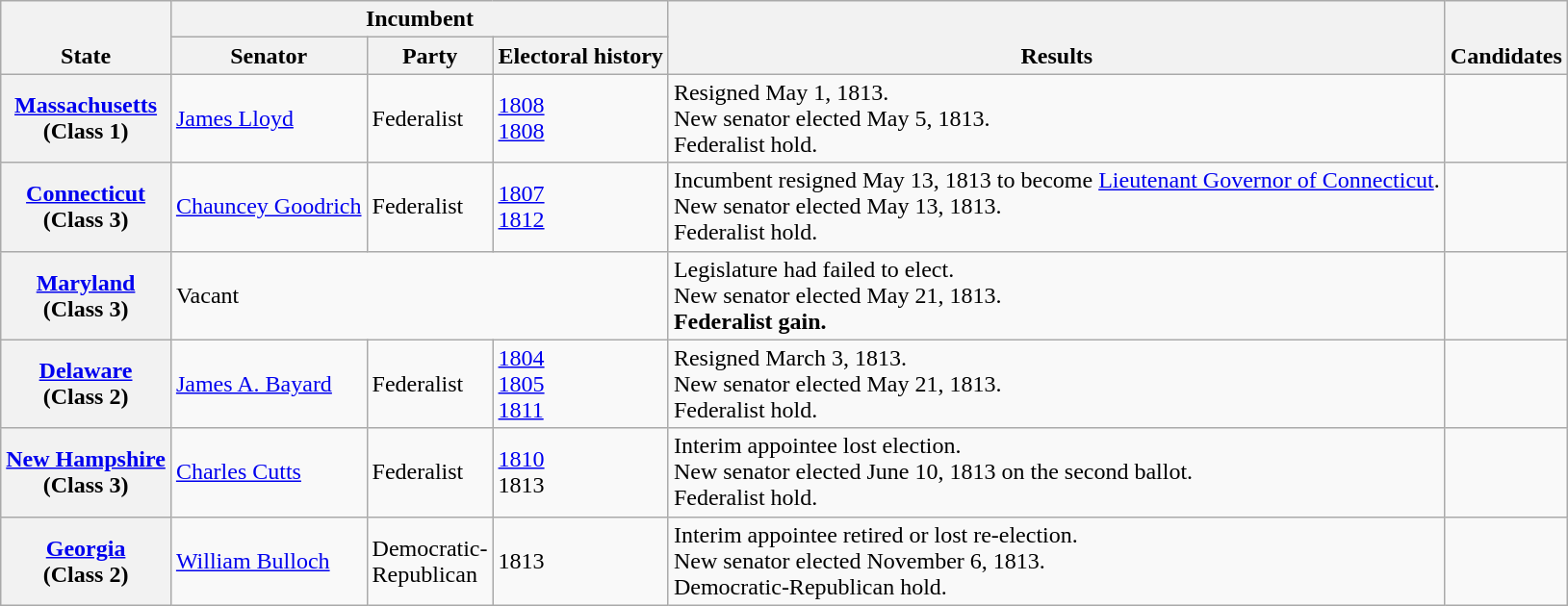<table class=wikitable>
<tr valign=bottom>
<th rowspan=2>State</th>
<th colspan=3>Incumbent</th>
<th rowspan=2>Results</th>
<th rowspan=2>Candidates</th>
</tr>
<tr>
<th>Senator</th>
<th>Party</th>
<th>Electoral history</th>
</tr>
<tr>
<th><a href='#'>Massachusetts</a><br>(Class 1)</th>
<td><a href='#'>James Lloyd</a></td>
<td>Federalist</td>
<td><a href='#'>1808</a><br><a href='#'>1808</a></td>
<td>Resigned May 1, 1813.<br>New senator elected May 5, 1813.<br>Federalist hold.</td>
<td nowrap></td>
</tr>
<tr>
<th><a href='#'>Connecticut</a><br>(Class 3)</th>
<td><a href='#'>Chauncey Goodrich</a></td>
<td>Federalist</td>
<td><a href='#'>1807</a><br><a href='#'>1812</a></td>
<td>Incumbent resigned May 13, 1813 to become <a href='#'>Lieutenant Governor of Connecticut</a>.<br>New senator elected May 13, 1813.<br>Federalist hold.</td>
<td nowrap></td>
</tr>
<tr>
<th><a href='#'>Maryland</a><br>(Class 3)</th>
<td colspan=3>Vacant</td>
<td>Legislature had failed to elect.<br>New senator elected May 21, 1813.<br><strong>Federalist gain.</strong></td>
<td nowrap></td>
</tr>
<tr>
<th><a href='#'>Delaware</a><br>(Class 2)</th>
<td><a href='#'>James A. Bayard</a></td>
<td>Federalist</td>
<td><a href='#'>1804</a><br><a href='#'>1805</a><br><a href='#'>1811</a></td>
<td>Resigned March 3, 1813.<br>New senator elected May 21, 1813.<br>Federalist hold.</td>
<td nowrap></td>
</tr>
<tr>
<th><a href='#'>New Hampshire</a><br>(Class 3)</th>
<td><a href='#'>Charles Cutts</a></td>
<td>Federalist</td>
<td><a href='#'>1810 </a><br>1813 </td>
<td>Interim appointee lost election.<br>New senator elected June 10, 1813 on the second ballot.<br>Federalist hold.</td>
<td nowrap></td>
</tr>
<tr>
<th><a href='#'>Georgia</a><br>(Class 2)</th>
<td><a href='#'>William Bulloch</a></td>
<td>Democratic-<br>Republican</td>
<td>1813 </td>
<td>Interim appointee retired or lost re-election.<br>New senator elected November 6, 1813.<br>Democratic-Republican hold.</td>
<td nowrap></td>
</tr>
</table>
